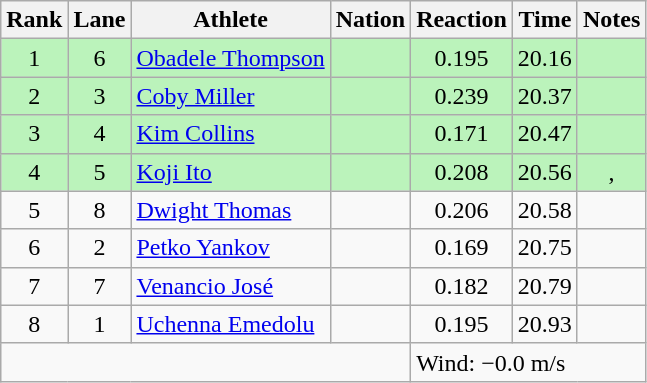<table class="wikitable sortable" style="text-align:center">
<tr>
<th>Rank</th>
<th>Lane</th>
<th>Athlete</th>
<th>Nation</th>
<th>Reaction</th>
<th>Time</th>
<th>Notes</th>
</tr>
<tr bgcolor = "bbf3bb">
<td>1</td>
<td>6</td>
<td align="left"><a href='#'>Obadele Thompson</a></td>
<td align="left"></td>
<td>0.195</td>
<td>20.16</td>
<td></td>
</tr>
<tr bgcolor = "bbf3bb">
<td>2</td>
<td>3</td>
<td align="left"><a href='#'>Coby Miller</a></td>
<td align="left"></td>
<td>0.239</td>
<td>20.37</td>
<td></td>
</tr>
<tr bgcolor = "bbf3bb">
<td>3</td>
<td>4</td>
<td align="left"><a href='#'>Kim Collins</a></td>
<td align="left"></td>
<td>0.171</td>
<td>20.47</td>
<td></td>
</tr>
<tr bgcolor = "bbf3bb">
<td>4</td>
<td>5</td>
<td align="left"><a href='#'>Koji Ito</a></td>
<td align="left"></td>
<td>0.208</td>
<td>20.56</td>
<td>, </td>
</tr>
<tr>
<td>5</td>
<td>8</td>
<td align="left"><a href='#'>Dwight Thomas</a></td>
<td align="left"></td>
<td>0.206</td>
<td>20.58</td>
<td></td>
</tr>
<tr>
<td>6</td>
<td>2</td>
<td align="left"><a href='#'>Petko Yankov</a></td>
<td align="left"></td>
<td>0.169</td>
<td>20.75</td>
<td></td>
</tr>
<tr>
<td>7</td>
<td>7</td>
<td align="left"><a href='#'>Venancio José</a></td>
<td align="left"></td>
<td>0.182</td>
<td>20.79</td>
<td></td>
</tr>
<tr>
<td>8</td>
<td>1</td>
<td align="left"><a href='#'>Uchenna Emedolu</a></td>
<td align="left"></td>
<td>0.195</td>
<td>20.93</td>
<td></td>
</tr>
<tr class="sortbottom">
<td colspan=4></td>
<td colspan="3" style="text-align:left;">Wind: −0.0 m/s</td>
</tr>
</table>
